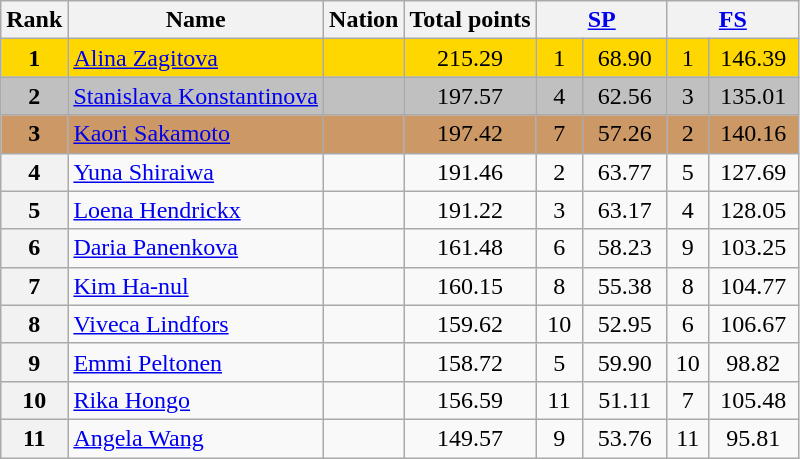<table class="wikitable sortable">
<tr>
<th>Rank</th>
<th>Name</th>
<th>Nation</th>
<th>Total points</th>
<th colspan="2" width="80px"><a href='#'>SP</a></th>
<th colspan="2" width="80px"><a href='#'>FS</a></th>
</tr>
<tr bgcolor="gold">
<td align="center"><strong>1</strong></td>
<td><a href='#'>Alina Zagitova</a></td>
<td></td>
<td align="center">215.29</td>
<td align="center">1</td>
<td align="center">68.90</td>
<td align="center">1</td>
<td align="center">146.39</td>
</tr>
<tr bgcolor="silver">
<td align="center"><strong>2</strong></td>
<td><a href='#'>Stanislava Konstantinova</a></td>
<td></td>
<td align="center">197.57</td>
<td align="center">4</td>
<td align="center">62.56</td>
<td align="center">3</td>
<td align="center">135.01</td>
</tr>
<tr bgcolor="cc9966">
<td align="center"><strong>3</strong></td>
<td><a href='#'>Kaori Sakamoto</a></td>
<td></td>
<td align="center">197.42</td>
<td align="center">7</td>
<td align="center">57.26</td>
<td align="center">2</td>
<td align="center">140.16</td>
</tr>
<tr>
<th>4</th>
<td><a href='#'>Yuna Shiraiwa</a></td>
<td></td>
<td align="center">191.46</td>
<td align="center">2</td>
<td align="center">63.77</td>
<td align="center">5</td>
<td align="center">127.69</td>
</tr>
<tr>
<th>5</th>
<td><a href='#'>Loena Hendrickx</a></td>
<td></td>
<td align="center">191.22</td>
<td align="center">3</td>
<td align="center">63.17</td>
<td align="center">4</td>
<td align="center">128.05</td>
</tr>
<tr>
<th>6</th>
<td><a href='#'>Daria Panenkova</a></td>
<td></td>
<td align="center">161.48</td>
<td align="center">6</td>
<td align="center">58.23</td>
<td align="center">9</td>
<td align="center">103.25</td>
</tr>
<tr>
<th>7</th>
<td><a href='#'>Kim Ha-nul</a></td>
<td></td>
<td align="center">160.15</td>
<td align="center">8</td>
<td align="center">55.38</td>
<td align="center">8</td>
<td align="center">104.77</td>
</tr>
<tr>
<th>8</th>
<td><a href='#'>Viveca Lindfors</a></td>
<td></td>
<td align="center">159.62</td>
<td align="center">10</td>
<td align="center">52.95</td>
<td align="center">6</td>
<td align="center">106.67</td>
</tr>
<tr>
<th>9</th>
<td><a href='#'>Emmi Peltonen</a></td>
<td></td>
<td align="center">158.72</td>
<td align="center">5</td>
<td align="center">59.90</td>
<td align="center">10</td>
<td align="center">98.82</td>
</tr>
<tr>
<th>10</th>
<td><a href='#'>Rika Hongo</a></td>
<td></td>
<td align="center">156.59</td>
<td align="center">11</td>
<td align="center">51.11</td>
<td align="center">7</td>
<td align="center">105.48</td>
</tr>
<tr>
<th>11</th>
<td><a href='#'>Angela Wang</a></td>
<td></td>
<td align="center">149.57</td>
<td align="center">9</td>
<td align="center">53.76</td>
<td align="center">11</td>
<td align="center">95.81</td>
</tr>
</table>
